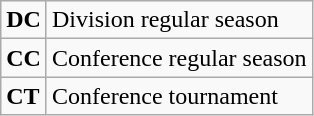<table class="wikitable">
<tr>
<td><strong>DC</strong></td>
<td>Division regular season</td>
</tr>
<tr>
<td><strong>CC</strong></td>
<td>Conference regular season</td>
</tr>
<tr>
<td><strong>CT</strong></td>
<td>Conference tournament</td>
</tr>
</table>
